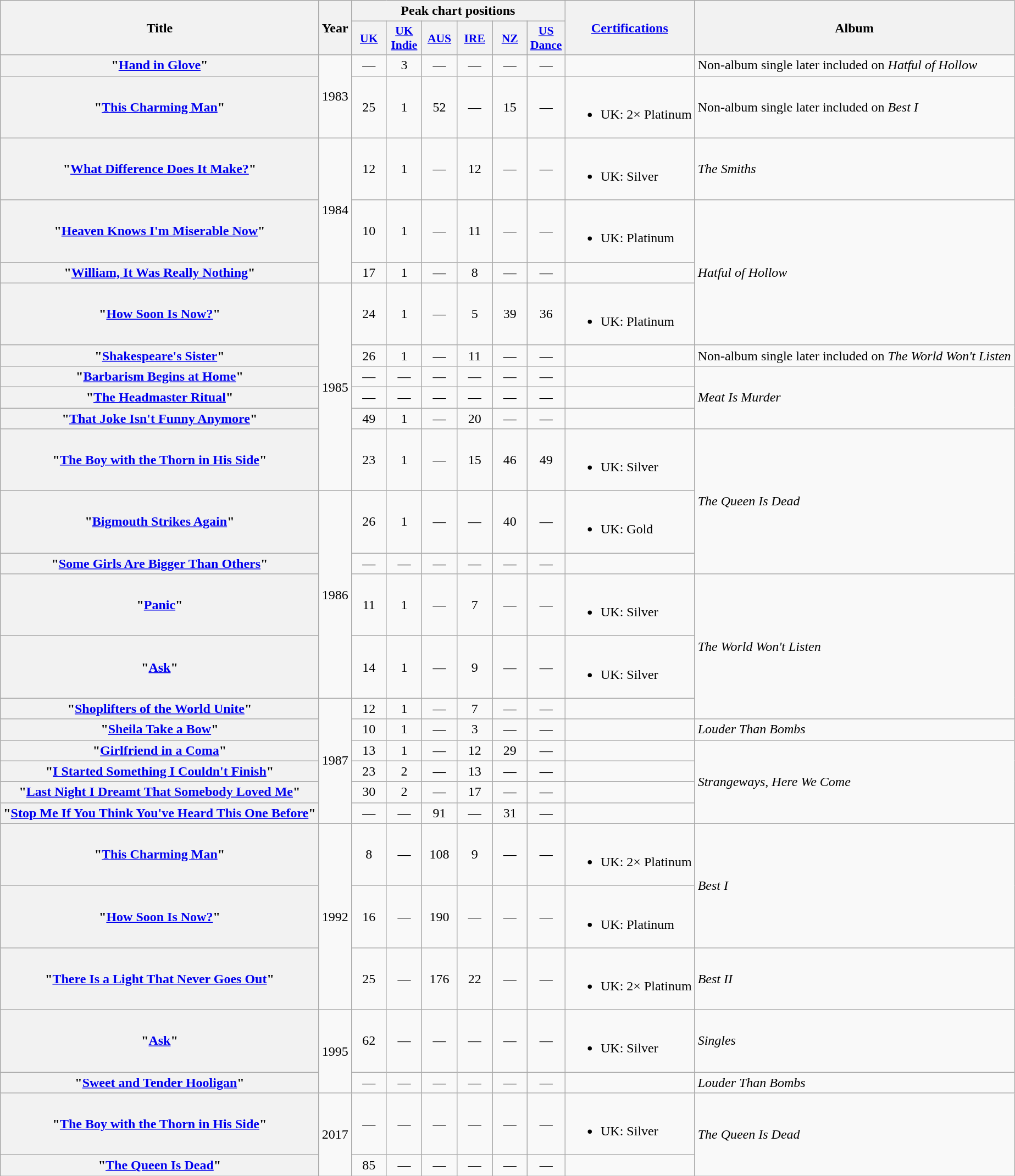<table class="wikitable plainrowheaders" style="margin-right: 0;">
<tr>
<th scope="col" rowspan="2">Title</th>
<th scope="col" rowspan="2">Year</th>
<th scope="col" colspan="6">Peak chart positions</th>
<th scope="col" rowspan="2"><a href='#'>Certifications</a><br></th>
<th scope="col" rowspan="2">Album</th>
</tr>
<tr>
<th style="width:2.5em;font-size:90%"><a href='#'>UK</a><br></th>
<th style="width:2.5em;font-size:90%"><a href='#'>UK<br>Indie</a><br></th>
<th style="width:2.5em;font-size:90%"><a href='#'>AUS</a><br></th>
<th style="width:2.5em;font-size:90%"><a href='#'>IRE</a><br></th>
<th style="width:2.5em;font-size:90%"><a href='#'>NZ</a><br></th>
<th style="width:2.5em;font-size:90%"><a href='#'>US Dance</a><br></th>
</tr>
<tr>
<th scope="row">"<a href='#'>Hand in Glove</a>"</th>
<td rowspan="2">1983</td>
<td align="center">—</td>
<td align="center">3</td>
<td align="center">—</td>
<td align="center">—</td>
<td align="center">—</td>
<td align="center">—</td>
<td></td>
<td>Non-album single later included on <em>Hatful of Hollow</em></td>
</tr>
<tr>
<th scope="row">"<a href='#'>This Charming Man</a>"</th>
<td align="center">25</td>
<td align="center">1</td>
<td align="center">52</td>
<td align="center">—</td>
<td align="center">15</td>
<td align="center">—</td>
<td><br><ul><li>UK: 2× Platinum</li></ul></td>
<td>Non-album single later included on <em>Best I</em></td>
</tr>
<tr>
<th scope="row">"<a href='#'>What Difference Does It Make?</a>"</th>
<td rowspan="3">1984</td>
<td align="center">12</td>
<td align="center">1</td>
<td align="center">—</td>
<td align="center">12</td>
<td align="center">—</td>
<td align="center">—</td>
<td><br><ul><li>UK: Silver</li></ul></td>
<td><em>The Smiths</em></td>
</tr>
<tr>
<th scope="row">"<a href='#'>Heaven Knows I'm Miserable Now</a>"</th>
<td align="center">10</td>
<td align="center">1</td>
<td align="center">—</td>
<td align="center">11</td>
<td align="center">—</td>
<td align="center">—</td>
<td><br><ul><li>UK: Platinum</li></ul></td>
<td rowspan="3"><em>Hatful of Hollow</em></td>
</tr>
<tr>
<th scope="row">"<a href='#'>William, It Was Really Nothing</a>"</th>
<td align="center">17</td>
<td align="center">1</td>
<td align="center">—</td>
<td align="center">8</td>
<td align="center">—</td>
<td align="center">—</td>
<td></td>
</tr>
<tr>
<th scope="row">"<a href='#'>How Soon Is Now?</a>"</th>
<td rowspan="6">1985</td>
<td align="center">24</td>
<td align="center">1</td>
<td align="center">—</td>
<td align="center">5</td>
<td align="center">39</td>
<td align="center">36</td>
<td><br><ul><li>UK: Platinum</li></ul></td>
</tr>
<tr>
<th scope="row">"<a href='#'>Shakespeare's Sister</a>"</th>
<td align="center">26</td>
<td align="center">1</td>
<td align="center">—</td>
<td align="center">11</td>
<td align="center">—</td>
<td align="center">—</td>
<td></td>
<td>Non-album single later included on <em>The World Won't Listen</em></td>
</tr>
<tr>
<th scope="row">"<a href='#'>Barbarism Begins at Home</a>"</th>
<td align="center">—</td>
<td align="center">—</td>
<td align="center">—</td>
<td align="center">—</td>
<td align="center">—</td>
<td align="center">—</td>
<td></td>
<td rowspan="3"><em>Meat Is Murder</em></td>
</tr>
<tr>
<th scope="row">"<a href='#'>The Headmaster Ritual</a>"</th>
<td align="center">—</td>
<td align="center">—</td>
<td align="center">—</td>
<td align="center">—</td>
<td align="center">—</td>
<td align="center">—</td>
<td></td>
</tr>
<tr>
<th scope="row">"<a href='#'>That Joke Isn't Funny Anymore</a>"</th>
<td align="center">49</td>
<td align="center">1</td>
<td align="center">—</td>
<td align="center">20</td>
<td align="center">—</td>
<td align="center">—</td>
<td></td>
</tr>
<tr>
<th scope="row">"<a href='#'>The Boy with the Thorn in His Side</a>"</th>
<td align="center">23</td>
<td align="center">1</td>
<td align="center">—</td>
<td align="center">15</td>
<td align="center">46</td>
<td align="center">49</td>
<td><br><ul><li>UK: Silver</li></ul></td>
<td rowspan="3"><em>The Queen Is Dead</em></td>
</tr>
<tr>
<th scope="row">"<a href='#'>Bigmouth Strikes Again</a>"</th>
<td rowspan="4">1986</td>
<td align="center">26</td>
<td align="center">1</td>
<td align="center">—</td>
<td align="center">—</td>
<td align="center">40</td>
<td align="center">—</td>
<td><br><ul><li>UK: Gold</li></ul></td>
</tr>
<tr>
<th scope="row">"<a href='#'>Some Girls Are Bigger Than Others</a>"</th>
<td align="center">—</td>
<td align="center">—</td>
<td align="center">—</td>
<td align="center">—</td>
<td align="center">—</td>
<td align="center">—</td>
<td></td>
</tr>
<tr>
<th scope="row">"<a href='#'>Panic</a>"</th>
<td align="center">11</td>
<td align="center">1</td>
<td align="center">—</td>
<td align="center">7</td>
<td align="center">—</td>
<td align="center">—</td>
<td><br><ul><li>UK: Silver</li></ul></td>
<td rowspan="3"><em>The World Won't Listen</em></td>
</tr>
<tr>
<th scope="row">"<a href='#'>Ask</a>"</th>
<td align="center">14</td>
<td align="center">1</td>
<td align="center">—</td>
<td align="center">9</td>
<td align="center">—</td>
<td align="center">—</td>
<td><br><ul><li>UK: Silver</li></ul></td>
</tr>
<tr>
<th scope="row">"<a href='#'>Shoplifters of the World Unite</a>"</th>
<td rowspan="6">1987</td>
<td align="center">12</td>
<td align="center">1</td>
<td align="center">—</td>
<td align="center">7</td>
<td align="center">—</td>
<td align="center">—</td>
<td></td>
</tr>
<tr>
<th scope="row">"<a href='#'>Sheila Take a Bow</a>"</th>
<td align="center">10</td>
<td align="center">1</td>
<td align="center">—</td>
<td align="center">3</td>
<td align="center">—</td>
<td align="center">—</td>
<td></td>
<td><em>Louder Than Bombs</em></td>
</tr>
<tr>
<th scope="row">"<a href='#'>Girlfriend in a Coma</a>"</th>
<td align="center">13</td>
<td align="center">1</td>
<td align="center">—</td>
<td align="center">12</td>
<td align="center">29</td>
<td align="center">—</td>
<td></td>
<td rowspan="4"><em>Strangeways, Here We Come</em></td>
</tr>
<tr>
<th scope="row">"<a href='#'>I Started Something I Couldn't Finish</a>"</th>
<td align="center">23</td>
<td align="center">2</td>
<td align="center">—</td>
<td align="center">13</td>
<td align="center">—</td>
<td align="center">—</td>
<td></td>
</tr>
<tr>
<th scope="row">"<a href='#'>Last Night I Dreamt That Somebody Loved Me</a>"</th>
<td align="center">30</td>
<td align="center">2</td>
<td align="center">—</td>
<td align="center">17</td>
<td align="center">—</td>
<td align="center">—</td>
<td></td>
</tr>
<tr>
<th scope="row">"<a href='#'>Stop Me If You Think You've Heard This One Before</a>"</th>
<td align="center">—</td>
<td align="center">—</td>
<td align="center">91</td>
<td align="center">—</td>
<td align="center">31</td>
<td align="center">—</td>
<td></td>
</tr>
<tr>
<th scope="row">"<a href='#'>This Charming Man</a>" </th>
<td rowspan="3">1992</td>
<td align="center">8</td>
<td align="center">—</td>
<td align="center">108</td>
<td align="center">9</td>
<td align="center">—</td>
<td align="center">—</td>
<td><br><ul><li>UK: 2× Platinum</li></ul></td>
<td rowspan="2"><em>Best I</em></td>
</tr>
<tr>
<th scope="row">"<a href='#'>How Soon Is Now?</a>" </th>
<td align="center">16</td>
<td align="center">—</td>
<td align="center">190</td>
<td align="center">—</td>
<td align="center">—</td>
<td align="center">—</td>
<td><br><ul><li>UK: Platinum</li></ul></td>
</tr>
<tr>
<th scope="row">"<a href='#'>There Is a Light That Never Goes Out</a>"</th>
<td align="center">25</td>
<td align="center">—</td>
<td align="center">176</td>
<td align="center">22</td>
<td align="center">—</td>
<td align="center">—</td>
<td><br><ul><li>UK: 2× Platinum</li></ul></td>
<td><em>Best II</em></td>
</tr>
<tr>
<th scope="row">"<a href='#'>Ask</a>" </th>
<td rowspan="2">1995</td>
<td align="center">62</td>
<td align="center">—</td>
<td align="center">—</td>
<td align="center">—</td>
<td align="center">—</td>
<td align="center">—</td>
<td><br><ul><li>UK: Silver</li></ul></td>
<td><em>Singles</em></td>
</tr>
<tr>
<th scope="row">"<a href='#'>Sweet and Tender Hooligan</a>"</th>
<td align="center">—</td>
<td align="center">—</td>
<td align="center">—</td>
<td align="center">—</td>
<td align="center">—</td>
<td align="center">—</td>
<td></td>
<td><em>Louder Than Bombs</em></td>
</tr>
<tr>
<th scope="row">"<a href='#'>The Boy with the Thorn in His Side</a>" </th>
<td rowspan="2">2017</td>
<td align="center">—</td>
<td align="center">—</td>
<td align="center">—</td>
<td align="center">—</td>
<td align="center">—</td>
<td align="center">—</td>
<td><br><ul><li>UK: Silver</li></ul></td>
<td rowspan="2"><em>The Queen Is Dead</em> </td>
</tr>
<tr>
<th scope="row">"<a href='#'>The Queen Is Dead</a>"</th>
<td align="center">85</td>
<td align="center">—</td>
<td align="center">—</td>
<td align="center">—</td>
<td align="center">—</td>
<td align="center">—</td>
<td></td>
</tr>
</table>
